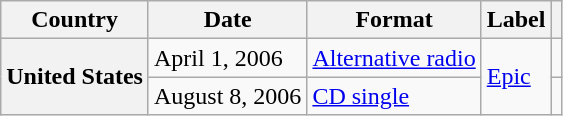<table class="wikitable plainrowheaders">
<tr>
<th scope="col">Country</th>
<th scope="col">Date</th>
<th scope="col">Format</th>
<th scope="col">Label</th>
<th scope="col"></th>
</tr>
<tr>
<th scope="row" rowspan="2">United States</th>
<td>April 1, 2006</td>
<td><a href='#'>Alternative radio</a></td>
<td rowspan="2"><a href='#'>Epic</a></td>
<td></td>
</tr>
<tr>
<td>August 8, 2006</td>
<td><a href='#'>CD single</a></td>
<td></td>
</tr>
</table>
